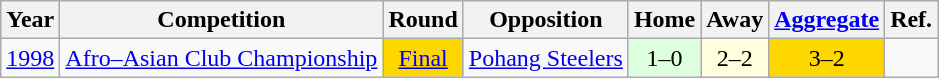<table class="wikitable plainrowheaders">
<tr>
<th scope="col">Year</th>
<th scope="col">Competition</th>
<th scope="col">Round</th>
<th scope="col">Opposition</th>
<th scope="col">Home</th>
<th scope="col">Away</th>
<th scope="col"><a href='#'>Aggregate</a></th>
<th scope="col">Ref.</th>
</tr>
<tr>
<td style="text-align:center;"><a href='#'>1998</a></td>
<td><a href='#'>Afro–Asian Club Championship</a></td>
<td style="text-align:center; background:gold;"><a href='#'>Final</a></td>
<td align="left"> <a href='#'>Pohang Steelers</a></td>
<td style="background:#dfd; text-align:center">1–0</td>
<td style="background:#ffd; text-align:center">2–2</td>
<td style="text-align:center; background:gold;">3–2</td>
<td></td>
</tr>
</table>
